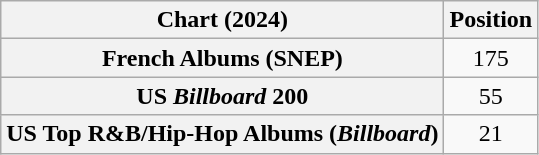<table class="wikitable sortable plainrowheaders" style="text-align:center">
<tr>
<th scope="col">Chart (2024)</th>
<th scope="col">Position</th>
</tr>
<tr>
<th scope="row">French Albums (SNEP)</th>
<td>175</td>
</tr>
<tr>
<th scope="row">US <em>Billboard</em> 200</th>
<td>55</td>
</tr>
<tr>
<th scope="row">US Top R&B/Hip-Hop Albums (<em>Billboard</em>)</th>
<td>21</td>
</tr>
</table>
